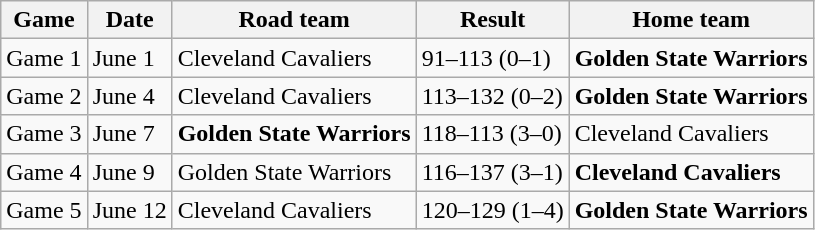<table class="wikitable">
<tr>
<th>Game</th>
<th>Date</th>
<th>Road team</th>
<th>Result</th>
<th>Home team</th>
</tr>
<tr>
<td>Game 1</td>
<td>June 1</td>
<td>Cleveland Cavaliers</td>
<td>91–113 (0–1)</td>
<td><strong>Golden State Warriors</strong></td>
</tr>
<tr>
<td>Game 2</td>
<td>June 4</td>
<td>Cleveland Cavaliers</td>
<td>113–132 (0–2)</td>
<td><strong>Golden State Warriors</strong></td>
</tr>
<tr>
<td>Game 3</td>
<td>June 7</td>
<td><strong>Golden State Warriors</strong></td>
<td>118–113 (3–0)</td>
<td>Cleveland Cavaliers</td>
</tr>
<tr>
<td>Game 4</td>
<td>June 9</td>
<td>Golden State Warriors</td>
<td>116–137 (3–1)</td>
<td><strong>Cleveland Cavaliers</strong></td>
</tr>
<tr>
<td>Game 5</td>
<td>June 12</td>
<td>Cleveland Cavaliers</td>
<td>120–129 (1–4)</td>
<td><strong>Golden State Warriors</strong></td>
</tr>
</table>
